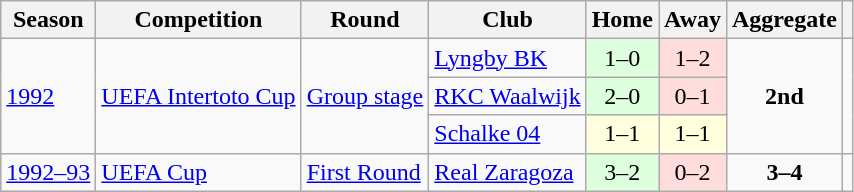<table class="wikitable" style="text-align:left">
<tr>
<th>Season</th>
<th>Competition</th>
<th>Round</th>
<th>Club</th>
<th>Home</th>
<th>Away</th>
<th>Aggregate</th>
<th></th>
</tr>
<tr>
<td rowspan="3"><a href='#'>1992</a></td>
<td rowspan="3"><a href='#'>UEFA Intertoto Cup</a></td>
<td rowspan="3"><a href='#'>Group stage</a></td>
<td> <a href='#'>Lyngby BK</a></td>
<td style="text-align:center; background:#dfd;">1–0</td>
<td style="text-align:center; background:#fdd;">1–2</td>
<td rowspan="3" style="text-align:center;"><strong>2nd</strong></td>
<td rowspan="3"></td>
</tr>
<tr>
<td> <a href='#'>RKC Waalwijk</a></td>
<td style="text-align:center; background:#dfd;">2–0</td>
<td style="text-align:center; background:#fdd;">0–1</td>
</tr>
<tr>
<td> <a href='#'>Schalke 04</a></td>
<td style="text-align:center; background:#ffd;">1–1</td>
<td style="text-align:center; background:#ffd;">1–1</td>
</tr>
<tr>
<td><a href='#'>1992–93</a></td>
<td><a href='#'>UEFA Cup</a></td>
<td><a href='#'>First Round</a></td>
<td> <a href='#'>Real Zaragoza</a></td>
<td style="text-align:center; background:#dfd;">3–2</td>
<td style="text-align:center; background:#fdd;">0–2</td>
<td style="text-align:center;"><strong>3–4</strong></td>
<td></td>
</tr>
</table>
